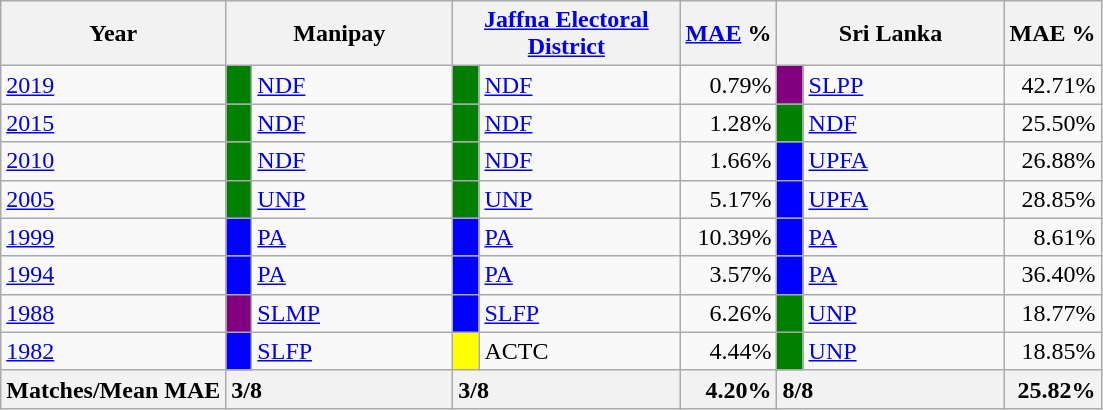<table class="wikitable">
<tr>
<th>Year</th>
<th colspan="2" width="144px">Manipay</th>
<th colspan="2" width="144px"><a href='#'>Jaffna Electoral District</a></th>
<th><a href='#'>MAE</a> %</th>
<th colspan="2" width="144px">Sri Lanka</th>
<th>MAE %</th>
</tr>
<tr>
<td><a href='#'>2019</a></td>
<td style="background-color:green;" width="10px"></td>
<td style="text-align:left;"><a href='#'>NDF</a></td>
<td style="background-color:green;" width="10px"></td>
<td style="text-align:left;"><a href='#'>NDF</a></td>
<td style="text-align:right;">0.79%</td>
<td style="background-color:purple;" width="10px"></td>
<td style="text-align:left;"><a href='#'>SLPP</a></td>
<td style="text-align:right;">42.71%</td>
</tr>
<tr>
<td><a href='#'>2015</a></td>
<td style="background-color:green;" width="10px"></td>
<td style="text-align:left;"><a href='#'>NDF</a></td>
<td style="background-color:green;" width="10px"></td>
<td style="text-align:left;"><a href='#'>NDF</a></td>
<td style="text-align:right;">1.28%</td>
<td style="background-color:green;" width="10px"></td>
<td style="text-align:left;"><a href='#'>NDF</a></td>
<td style="text-align:right;">25.50%</td>
</tr>
<tr>
<td><a href='#'>2010</a></td>
<td style="background-color:green;" width="10px"></td>
<td style="text-align:left;"><a href='#'>NDF</a></td>
<td style="background-color:green;" width="10px"></td>
<td style="text-align:left;"><a href='#'>NDF</a></td>
<td style="text-align:right;">1.66%</td>
<td style="background-color:blue;" width="10px"></td>
<td style="text-align:left;"><a href='#'>UPFA</a></td>
<td style="text-align:right;">26.88%</td>
</tr>
<tr>
<td><a href='#'>2005</a></td>
<td style="background-color:green;" width="10px"></td>
<td style="text-align:left;"><a href='#'>UNP</a></td>
<td style="background-color:green;" width="10px"></td>
<td style="text-align:left;"><a href='#'>UNP</a></td>
<td style="text-align:right;">5.17%</td>
<td style="background-color:blue;" width="10px"></td>
<td style="text-align:left;"><a href='#'>UPFA</a></td>
<td style="text-align:right;">28.85%</td>
</tr>
<tr>
<td><a href='#'>1999</a></td>
<td style="background-color:blue;" width="10px"></td>
<td style="text-align:left;"><a href='#'>PA</a></td>
<td style="background-color:blue;" width="10px"></td>
<td style="text-align:left;"><a href='#'>PA</a></td>
<td style="text-align:right;">10.39%</td>
<td style="background-color:blue;" width="10px"></td>
<td style="text-align:left;"><a href='#'>PA</a></td>
<td style="text-align:right;">8.61%</td>
</tr>
<tr>
<td><a href='#'>1994</a></td>
<td style="background-color:blue;" width="10px"></td>
<td style="text-align:left;"><a href='#'>PA</a></td>
<td style="background-color:blue;" width="10px"></td>
<td style="text-align:left;"><a href='#'>PA</a></td>
<td style="text-align:right;">3.57%</td>
<td style="background-color:blue;" width="10px"></td>
<td style="text-align:left;"><a href='#'>PA</a></td>
<td style="text-align:right;">36.40%</td>
</tr>
<tr>
<td><a href='#'>1988</a></td>
<td style="background-color:purple;" width="10px"></td>
<td style="text-align:left;"><a href='#'>SLMP</a></td>
<td style="background-color:blue;" width="10px"></td>
<td style="text-align:left;"><a href='#'>SLFP</a></td>
<td style="text-align:right;">6.26%</td>
<td style="background-color:green;" width="10px"></td>
<td style="text-align:left;"><a href='#'>UNP</a></td>
<td style="text-align:right;">18.77%</td>
</tr>
<tr>
<td><a href='#'>1982</a></td>
<td style="background-color:blue;" width="10px"></td>
<td style="text-align:left;"><a href='#'>SLFP</a></td>
<td style="background-color:yellow;" width="10px"></td>
<td style="text-align:left;">ACTC</td>
<td style="text-align:right;">4.44%</td>
<td style="background-color:green;" width="10px"></td>
<td style="text-align:left;"><a href='#'>UNP</a></td>
<td style="text-align:right;">18.85%</td>
</tr>
<tr>
<th>Matches/Mean MAE</th>
<th style="text-align:left;"colspan="2" width="144px">3/8</th>
<th style="text-align:left;"colspan="2" width="144px">3/8</th>
<th style="text-align:right;">4.20%</th>
<th style="text-align:left;"colspan="2" width="144px">8/8</th>
<th style="text-align:right;">25.82%</th>
</tr>
</table>
